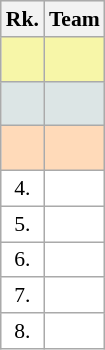<table class="wikitable" style="border:1px solid #AAAAAA;font-size:90%">
<tr bgcolor="#E4E4E4">
<th style="border-bottom:1px solid #AAAAAA">Rk.</th>
<th style="border-bottom:1px solid #AAAAAA">Team</th>
</tr>
<tr bgcolor="#F7F6A8">
<td align="center" style="height:23px"></td>
<td><strong></strong></td>
</tr>
<tr bgcolor="#DCE5E5">
<td align="center" style="height:23px"></td>
<td></td>
</tr>
<tr bgcolor="#FFDAB9">
<td align="center" style="height:23px"></td>
<td></td>
</tr>
<tr style="background:#ffffff;">
<td align="center">4.</td>
<td></td>
</tr>
<tr style="background:#ffffff;">
<td align="center">5.</td>
<td></td>
</tr>
<tr style="background:#ffffff;">
<td align="center">6.</td>
<td></td>
</tr>
<tr style="background:#ffffff;">
<td align="center">7.</td>
<td></td>
</tr>
<tr style="background:#ffffff;">
<td align="center">8.</td>
<td></td>
</tr>
</table>
